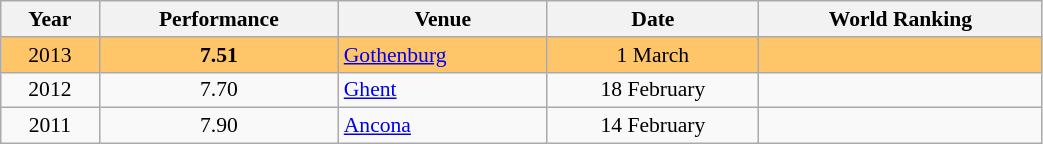<table class="wikitable" width=55% style="font-size:90%; text-align:center;">
<tr>
<th>Year</th>
<th>Performance</th>
<th>Venue</th>
<th>Date</th>
<th>World Ranking</th>
</tr>
<tr bgcolor=FFC569>
<td>2013</td>
<td><strong>7.51</strong></td>
<td align=left> <a href='#'>Gothenburg</a></td>
<td>1 March</td>
<td align=center></td>
</tr>
<tr>
<td>2012</td>
<td>7.70</td>
<td align=left> <a href='#'>Ghent</a></td>
<td>18 February</td>
<td align=center></td>
</tr>
<tr>
<td>2011</td>
<td>7.90</td>
<td align=left> <a href='#'>Ancona</a></td>
<td>14 February</td>
<td align=center></td>
</tr>
</table>
